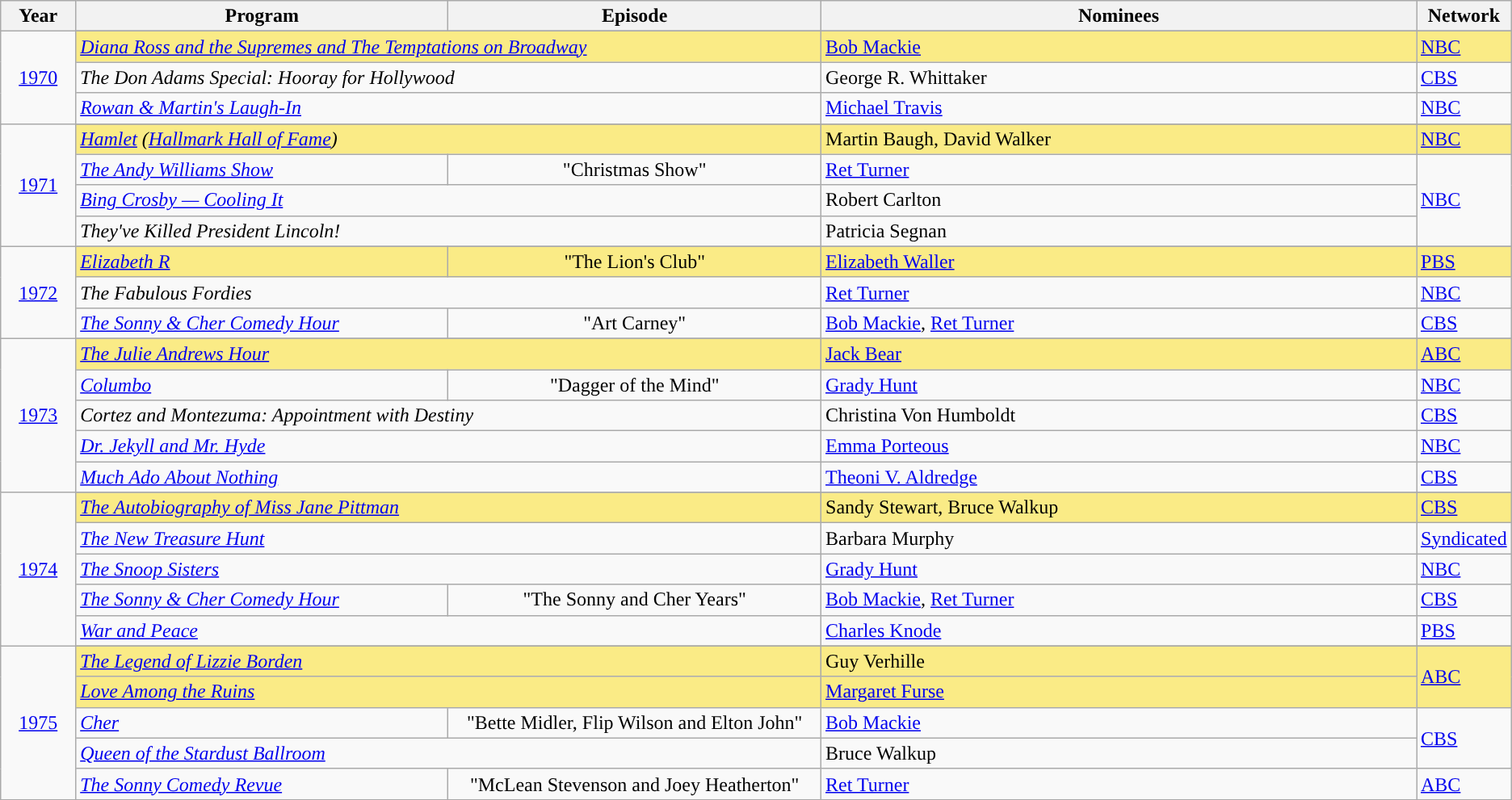<table class="wikitable">
<tr>
<th width="5%">Year</th>
<th width="25%">Program</th>
<th width="25%">Episode</th>
<th width="40%">Nominees</th>
<th width="5%">Network</th>
</tr>
<tr>
<td rowspan="4" style="text-align:center;"><a href='#'>1970</a><br></td>
</tr>
<tr style="background:#FAEB86;">
<td colspan=2><em><a href='#'>Diana Ross and the Supremes and The Temptations on Broadway</a></em></td>
<td><a href='#'>Bob Mackie</a></td>
<td><a href='#'>NBC</a></td>
</tr>
<tr>
<td colspan=2><em>The Don Adams Special: Hooray for Hollywood</em></td>
<td>George R. Whittaker</td>
<td><a href='#'>CBS</a></td>
</tr>
<tr>
<td colspan=2><em><a href='#'>Rowan & Martin's Laugh-In</a></em></td>
<td><a href='#'>Michael Travis</a></td>
<td><a href='#'>NBC</a></td>
</tr>
<tr>
<td rowspan="5" style="text-align:center;"><a href='#'>1971</a><br></td>
</tr>
<tr style="background:#FAEB86;">
<td colspan=2><em><a href='#'>Hamlet</a> (<a href='#'>Hallmark Hall of Fame</a>)</em></td>
<td>Martin Baugh, David Walker</td>
<td><a href='#'>NBC</a></td>
</tr>
<tr>
<td><em><a href='#'>The Andy Williams Show</a></em></td>
<td align=center>"Christmas Show"</td>
<td><a href='#'>Ret Turner</a></td>
<td rowspan=3><a href='#'>NBC</a></td>
</tr>
<tr>
<td colspan=2><em><a href='#'>Bing Crosby — Cooling It</a></em></td>
<td>Robert Carlton</td>
</tr>
<tr>
<td colspan=2><em>They've Killed President Lincoln!</em></td>
<td>Patricia Segnan</td>
</tr>
<tr>
<td rowspan="4" style="text-align:center;"><a href='#'>1972</a><br></td>
</tr>
<tr style="background:#FAEB86;">
<td><em><a href='#'>Elizabeth R</a></em></td>
<td align=center>"The Lion's Club"</td>
<td><a href='#'>Elizabeth Waller</a></td>
<td><a href='#'>PBS</a></td>
</tr>
<tr>
<td colspan=2><em>The Fabulous Fordies</em></td>
<td><a href='#'>Ret Turner</a></td>
<td><a href='#'>NBC</a></td>
</tr>
<tr>
<td><em><a href='#'>The Sonny & Cher Comedy Hour</a></em></td>
<td align=center>"Art Carney"</td>
<td><a href='#'>Bob Mackie</a>, <a href='#'>Ret Turner</a></td>
<td><a href='#'>CBS</a></td>
</tr>
<tr>
<td rowspan="6" style="text-align:center;"><a href='#'>1973</a><br></td>
</tr>
<tr style="background:#FAEB86;">
<td colspan=2><em><a href='#'>The Julie Andrews Hour</a></em></td>
<td><a href='#'>Jack Bear</a></td>
<td><a href='#'>ABC</a></td>
</tr>
<tr>
<td><em><a href='#'>Columbo</a></em></td>
<td align=center>"Dagger of the Mind"</td>
<td><a href='#'>Grady Hunt</a></td>
<td><a href='#'>NBC</a></td>
</tr>
<tr>
<td colspan=2><em>Cortez and Montezuma: Appointment with Destiny</em></td>
<td>Christina Von Humboldt</td>
<td><a href='#'>CBS</a></td>
</tr>
<tr>
<td colspan=2><em><a href='#'>Dr. Jekyll and Mr. Hyde</a></em></td>
<td><a href='#'>Emma Porteous</a></td>
<td><a href='#'>NBC</a></td>
</tr>
<tr>
<td colspan=2><em><a href='#'>Much Ado About Nothing</a></em></td>
<td><a href='#'>Theoni V. Aldredge</a></td>
<td><a href='#'>CBS</a></td>
</tr>
<tr>
<td rowspan="6" style="text-align:center;"><a href='#'>1974</a><br></td>
</tr>
<tr style="background:#FAEB86;">
<td colspan=2><em><a href='#'>The Autobiography of Miss Jane Pittman</a></em></td>
<td>Sandy Stewart, Bruce Walkup</td>
<td><a href='#'>CBS</a></td>
</tr>
<tr>
<td colspan=2><em><a href='#'>The New Treasure Hunt</a></em></td>
<td>Barbara Murphy</td>
<td><a href='#'>Syndicated</a></td>
</tr>
<tr>
<td colspan=2><em><a href='#'>The Snoop Sisters</a></em></td>
<td><a href='#'>Grady Hunt</a></td>
<td><a href='#'>NBC</a></td>
</tr>
<tr>
<td><em><a href='#'>The Sonny & Cher Comedy Hour</a></em></td>
<td align=center>"The Sonny and Cher Years"</td>
<td><a href='#'>Bob Mackie</a>, <a href='#'>Ret Turner</a></td>
<td><a href='#'>CBS</a></td>
</tr>
<tr>
<td colspan=2><em><a href='#'>War and Peace</a></em></td>
<td><a href='#'>Charles Knode</a></td>
<td><a href='#'>PBS</a></td>
</tr>
<tr>
<td rowspan="6" style="text-align:center;"><a href='#'>1975</a><br></td>
</tr>
<tr style="background:#FAEB86;">
<td colspan=2><em><a href='#'>The Legend of Lizzie Borden</a></em></td>
<td>Guy Verhille</td>
<td rowspan=2><a href='#'>ABC</a></td>
</tr>
<tr style="background:#FAEB86;">
<td colspan=2><em><a href='#'>Love Among the Ruins</a></em></td>
<td><a href='#'>Margaret Furse</a></td>
</tr>
<tr>
<td><em><a href='#'>Cher</a></em></td>
<td align=center>"Bette Midler, Flip Wilson and Elton John"</td>
<td><a href='#'>Bob Mackie</a></td>
<td rowspan=2><a href='#'>CBS</a></td>
</tr>
<tr>
<td colspan=2><em><a href='#'>Queen of the Stardust Ballroom</a></em></td>
<td>Bruce Walkup</td>
</tr>
<tr>
<td><em><a href='#'>The Sonny Comedy Revue</a></em></td>
<td align=center>"McLean Stevenson and Joey Heatherton"</td>
<td><a href='#'>Ret Turner</a></td>
<td><a href='#'>ABC</a></td>
</tr>
<tr>
</tr>
</table>
